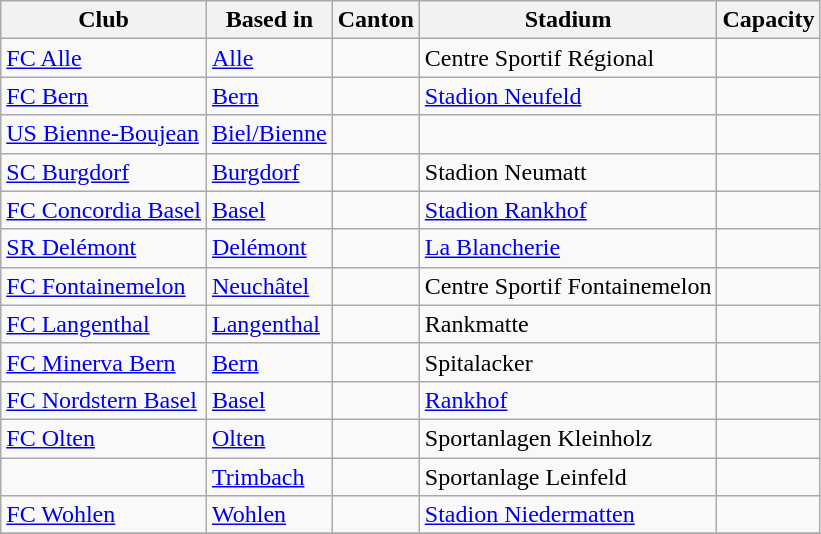<table class="wikitable">
<tr>
<th>Club</th>
<th>Based in</th>
<th>Canton</th>
<th>Stadium</th>
<th>Capacity</th>
</tr>
<tr>
<td><a href='#'>FC Alle</a></td>
<td><a href='#'>Alle</a></td>
<td></td>
<td>Centre Sportif Régional</td>
<td></td>
</tr>
<tr>
<td><a href='#'>FC Bern</a></td>
<td><a href='#'>Bern</a></td>
<td></td>
<td><a href='#'>Stadion Neufeld</a></td>
<td></td>
</tr>
<tr>
<td><a href='#'>US Bienne-Boujean</a></td>
<td><a href='#'>Biel/Bienne</a></td>
<td></td>
<td></td>
<td></td>
</tr>
<tr>
<td><a href='#'>SC Burgdorf</a></td>
<td><a href='#'>Burgdorf</a></td>
<td></td>
<td>Stadion Neumatt</td>
<td></td>
</tr>
<tr>
<td><a href='#'>FC Concordia Basel</a></td>
<td><a href='#'>Basel</a></td>
<td></td>
<td><a href='#'>Stadion Rankhof</a></td>
<td></td>
</tr>
<tr>
<td><a href='#'>SR Delémont</a></td>
<td><a href='#'>Delémont</a></td>
<td></td>
<td><a href='#'>La Blancherie</a></td>
<td></td>
</tr>
<tr>
<td><a href='#'>FC Fontainemelon</a></td>
<td><a href='#'>Neuchâtel</a></td>
<td></td>
<td>Centre Sportif Fontainemelon</td>
<td></td>
</tr>
<tr>
<td><a href='#'>FC Langenthal</a></td>
<td><a href='#'>Langenthal</a></td>
<td></td>
<td>Rankmatte</td>
<td></td>
</tr>
<tr>
<td><a href='#'>FC Minerva Bern</a></td>
<td><a href='#'>Bern</a></td>
<td></td>
<td>Spitalacker</td>
<td></td>
</tr>
<tr>
<td><a href='#'>FC Nordstern Basel</a></td>
<td><a href='#'>Basel</a></td>
<td></td>
<td><a href='#'>Rankhof</a></td>
<td></td>
</tr>
<tr>
<td><a href='#'>FC Olten</a></td>
<td><a href='#'>Olten</a></td>
<td></td>
<td>Sportanlagen Kleinholz</td>
<td></td>
</tr>
<tr>
<td></td>
<td><a href='#'>Trimbach</a></td>
<td></td>
<td>Sportanlage Leinfeld</td>
<td></td>
</tr>
<tr>
<td><a href='#'>FC Wohlen</a></td>
<td><a href='#'>Wohlen</a></td>
<td></td>
<td><a href='#'>Stadion Niedermatten</a></td>
<td></td>
</tr>
<tr>
</tr>
</table>
